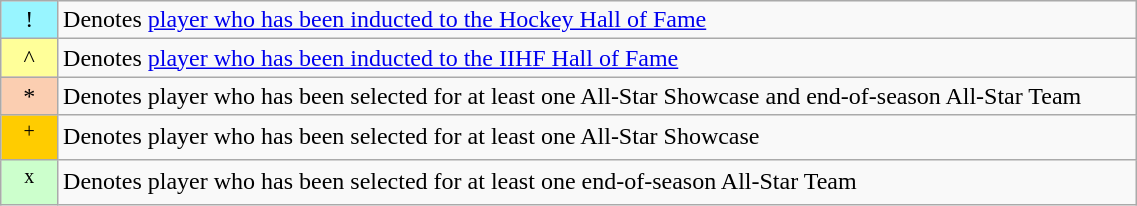<table class="wikitable" style="width:60%;">
<tr>
<td bgcolor=#98f5ff width="5%" align=center>!</td>
<td>Denotes <a href='#'>player who has been inducted to the Hockey Hall of Fame</a></td>
</tr>
<tr>
<td bgcolor=#FFFF99 width="5%" align=center>^</td>
<td>Denotes <a href='#'>player who has been inducted to the IIHF Hall of Fame</a></td>
</tr>
<tr>
<td bgcolor=#FBCEB1 width="5%" align=center>*</td>
<td>Denotes player who has been selected for at least one All-Star Showcase and end-of-season All-Star Team</td>
</tr>
<tr>
<td bgcolor=#FFCC00 width="5%" align=center><sup>+</sup></td>
<td>Denotes player who has been selected for at least one All-Star Showcase</td>
</tr>
<tr>
<td bgcolor=#CCFFCC width="5%" align=center><sup>x</sup></td>
<td>Denotes player who has been selected for at least one end-of-season All-Star Team</td>
</tr>
</table>
